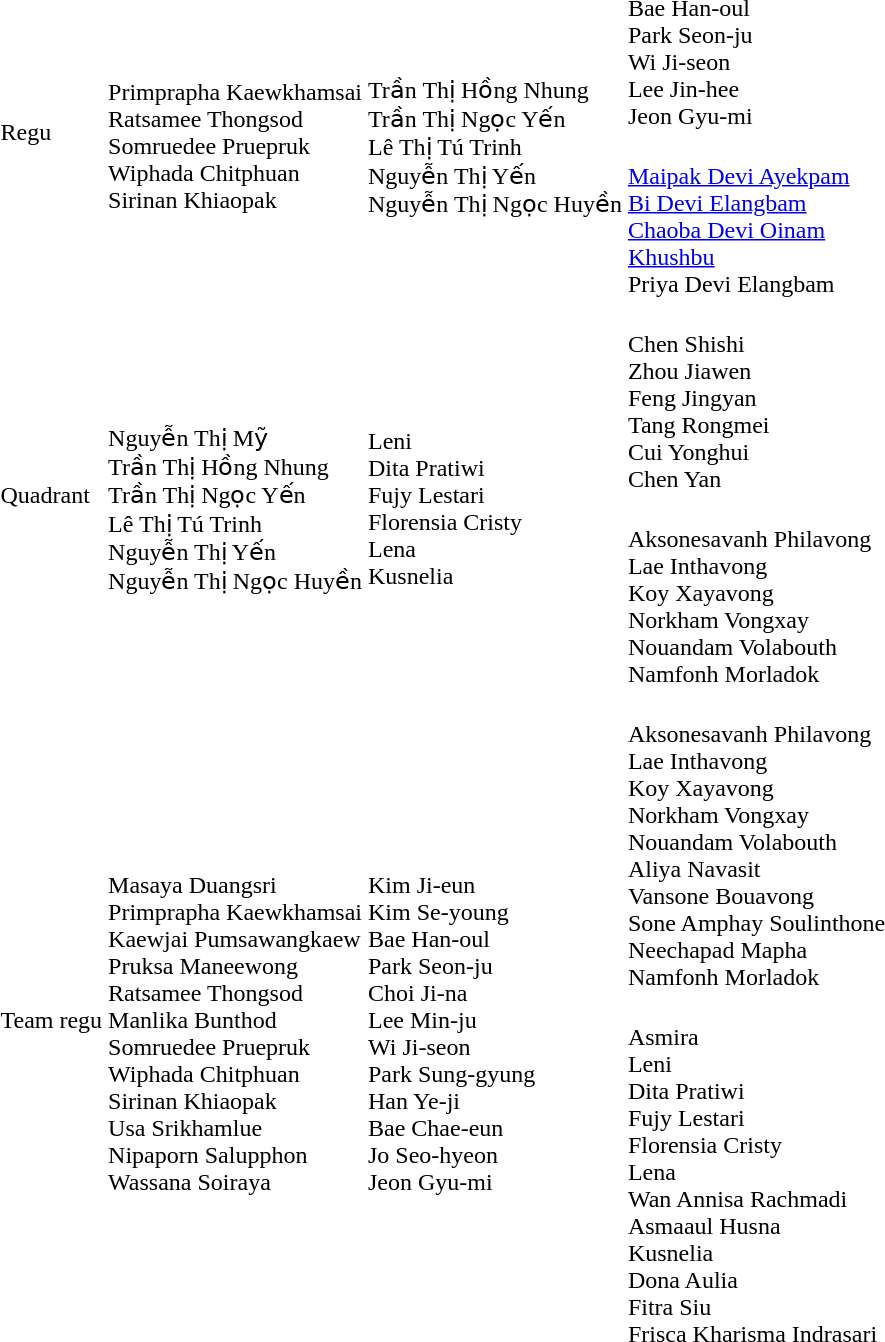<table>
<tr>
<td rowspan=2>Regu<br></td>
<td rowspan=2><br>Primprapha Kaewkhamsai<br>Ratsamee Thongsod<br>Somruedee Pruepruk<br>Wiphada Chitphuan<br>Sirinan Khiaopak</td>
<td rowspan=2><br>Trần Thị Hồng Nhung<br>Trần Thị Ngọc Yến<br>Lê Thị Tú Trinh<br>Nguyễn Thị Yến<br>Nguyễn Thị Ngọc Huyền</td>
<td><br>Bae Han-oul<br>Park Seon-ju<br>Wi Ji-seon<br>Lee Jin-hee<br>Jeon Gyu-mi</td>
</tr>
<tr>
<td><br><a href='#'>Maipak Devi Ayekpam</a><br><a href='#'>Bi Devi Elangbam</a><br><a href='#'>Chaoba Devi Oinam</a><br><a href='#'>Khushbu</a><br>Priya Devi Elangbam</td>
</tr>
<tr>
<td rowspan=2>Quadrant<br></td>
<td rowspan=2><br>Nguyễn Thị Mỹ<br>Trần Thị Hồng Nhung<br>Trần Thị Ngọc Yến<br>Lê Thị Tú Trinh<br>Nguyễn Thị Yến<br>Nguyễn Thị Ngọc Huyền</td>
<td rowspan=2><br>Leni<br>Dita Pratiwi<br>Fujy Lestari<br>Florensia Cristy<br>Lena<br>Kusnelia</td>
<td><br>Chen Shishi<br>Zhou Jiawen<br>Feng Jingyan<br>Tang Rongmei<br>Cui Yonghui<br>Chen Yan</td>
</tr>
<tr>
<td><br>Aksonesavanh Philavong<br>Lae Inthavong<br>Koy Xayavong<br>Norkham Vongxay<br>Nouandam Volabouth<br>Namfonh Morladok</td>
</tr>
<tr>
<td rowspan=2>Team regu<br></td>
<td rowspan=2><br>Masaya Duangsri<br>Primprapha Kaewkhamsai<br>Kaewjai Pumsawangkaew<br>Pruksa Maneewong<br>Ratsamee Thongsod<br>Manlika Bunthod<br>Somruedee Pruepruk<br>Wiphada Chitphuan<br>Sirinan Khiaopak<br>Usa Srikhamlue<br>Nipaporn Salupphon<br>Wassana Soiraya</td>
<td rowspan=2><br>Kim Ji-eun<br>Kim Se-young<br>Bae Han-oul<br>Park Seon-ju<br>Choi Ji-na<br>Lee Min-ju<br>Wi Ji-seon<br>Park Sung-gyung<br>Han Ye-ji<br>Bae Chae-eun<br>Jo Seo-hyeon<br>Jeon Gyu-mi</td>
<td><br>Aksonesavanh Philavong<br>Lae Inthavong<br>Koy Xayavong<br>Norkham Vongxay<br>Nouandam Volabouth<br>Aliya Navasit<br>Vansone Bouavong<br>Sone Amphay Soulinthone<br>Neechapad Mapha<br>Namfonh Morladok</td>
</tr>
<tr>
<td><br>Asmira<br>Leni<br>Dita Pratiwi<br>Fujy Lestari<br>Florensia Cristy<br>Lena<br>Wan Annisa Rachmadi<br>Asmaaul Husna<br>Kusnelia<br>Dona Aulia<br>Fitra Siu<br>Frisca Kharisma Indrasari</td>
</tr>
</table>
